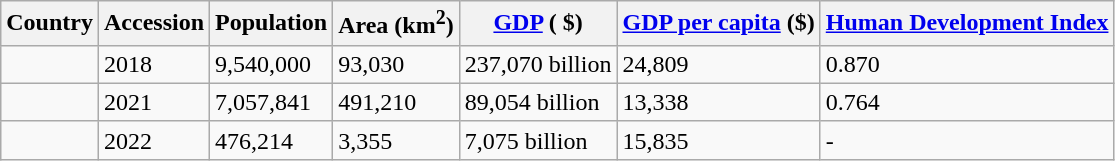<table class="wikitable">
<tr>
<th>Country</th>
<th>Accession</th>
<th>Population</th>
<th>Area (km<sup>2</sup>)</th>
<th><a href='#'>GDP</a> ( $)</th>
<th><a href='#'>GDP per capita</a> ($)</th>
<th><a href='#'>Human Development Index</a></th>
</tr>
<tr>
<td></td>
<td>2018</td>
<td>9,540,000</td>
<td>93,030</td>
<td>237,070 billion</td>
<td>24,809</td>
<td>0.870</td>
</tr>
<tr>
<td></td>
<td>2021</td>
<td>7,057,841</td>
<td>491,210</td>
<td>89,054 billion</td>
<td>13,338</td>
<td>0.764</td>
</tr>
<tr>
<td></td>
<td>2022</td>
<td>476,214</td>
<td>3,355</td>
<td>7,075 billion</td>
<td>15,835</td>
<td>-</td>
</tr>
</table>
